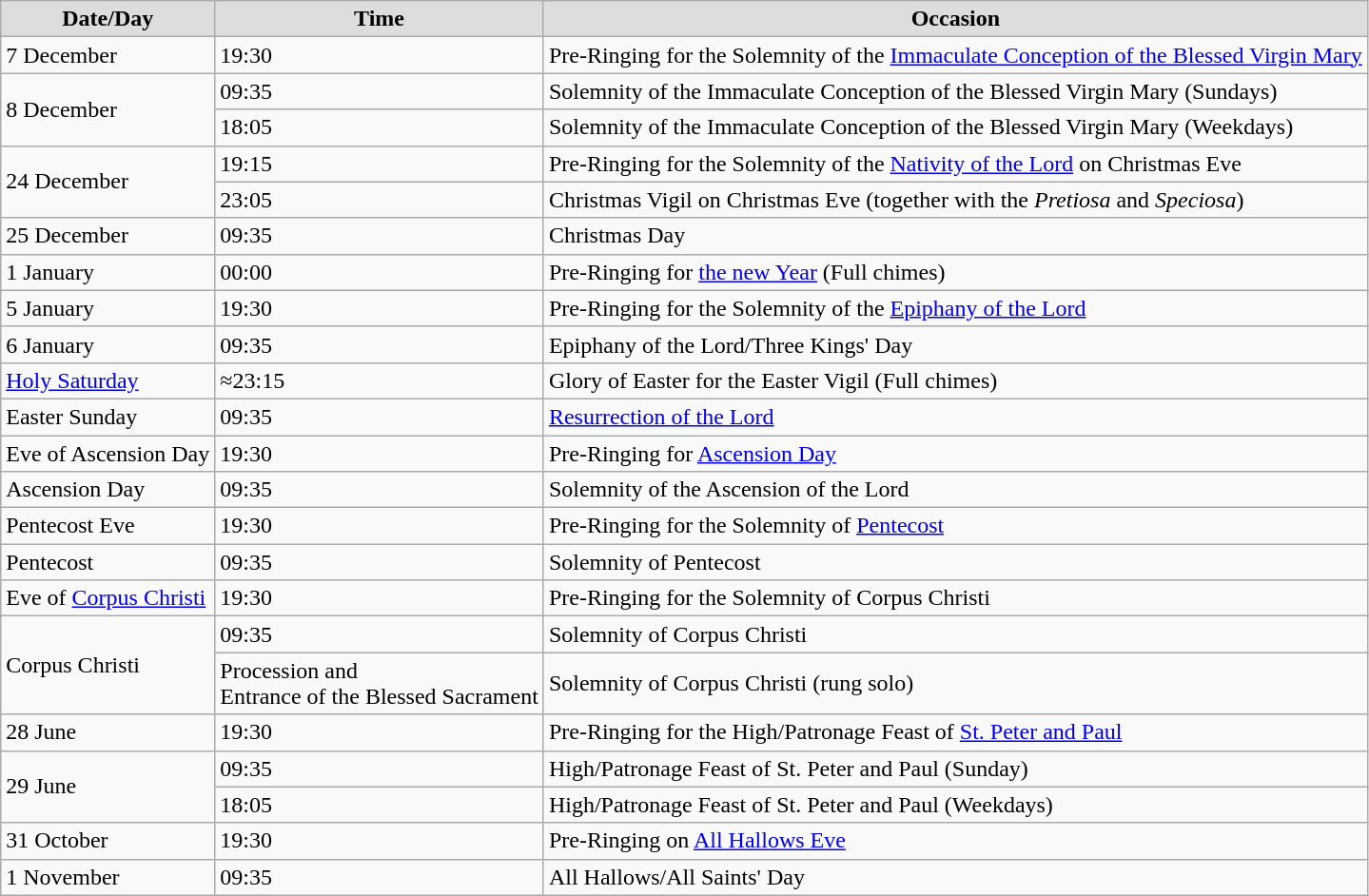<table class="wikitable">
<tr>
<th style="background:#ddd;">Date/Day</th>
<th style="background:#ddd;">Time</th>
<th style="background:#ddd;">Occasion</th>
</tr>
<tr>
<td>7 December</td>
<td>19:30</td>
<td>Pre-Ringing for the Solemnity of the <a href='#'>Immaculate Conception of the Blessed Virgin Mary</a></td>
</tr>
<tr>
<td rowspan="2">8 December</td>
<td>09:35</td>
<td>Solemnity of the Immaculate Conception of the Blessed Virgin Mary (Sundays)</td>
</tr>
<tr>
<td>18:05</td>
<td>Solemnity of the Immaculate Conception of the Blessed Virgin Mary (Weekdays)</td>
</tr>
<tr>
<td rowspan="2">24 December</td>
<td>19:15</td>
<td>Pre-Ringing for the Solemnity of the <a href='#'>Nativity of the Lord</a> on Christmas Eve</td>
</tr>
<tr>
<td>23:05</td>
<td>Christmas Vigil on Christmas Eve (together with the <em>Pretiosa</em> and <em>Speciosa</em>)</td>
</tr>
<tr>
<td>25 December</td>
<td>09:35</td>
<td>Christmas Day</td>
</tr>
<tr>
<td>1 January</td>
<td>00:00</td>
<td>Pre-Ringing for <a href='#'>the new Year</a> (Full chimes)</td>
</tr>
<tr>
<td>5 January</td>
<td>19:30</td>
<td>Pre-Ringing for the Solemnity of the <a href='#'>Epiphany of the Lord</a></td>
</tr>
<tr>
<td>6 January</td>
<td>09:35</td>
<td>Epiphany of the Lord/Three Kings' Day</td>
</tr>
<tr>
<td><a href='#'>Holy Saturday</a></td>
<td>≈23:15</td>
<td>Glory of Easter for the Easter Vigil (Full chimes)</td>
</tr>
<tr>
<td>Easter Sunday</td>
<td>09:35</td>
<td><a href='#'>Resurrection of the Lord</a></td>
</tr>
<tr>
<td>Eve of Ascension Day</td>
<td>19:30</td>
<td>Pre-Ringing for <a href='#'>Ascension Day</a></td>
</tr>
<tr>
<td>Ascension Day</td>
<td>09:35</td>
<td>Solemnity of the Ascension of the Lord</td>
</tr>
<tr>
<td>Pentecost Eve</td>
<td>19:30</td>
<td>Pre-Ringing for the Solemnity of <a href='#'>Pentecost</a></td>
</tr>
<tr>
<td>Pentecost</td>
<td>09:35</td>
<td>Solemnity of Pentecost</td>
</tr>
<tr>
<td>Eve of <a href='#'>Corpus Christi</a></td>
<td>19:30</td>
<td>Pre-Ringing for the Solemnity of Corpus Christi</td>
</tr>
<tr>
<td rowspan="2">Corpus Christi</td>
<td>09:35</td>
<td>Solemnity of Corpus Christi</td>
</tr>
<tr>
<td>Procession and<br>Entrance of the Blessed Sacrament</td>
<td>Solemnity of Corpus Christi (rung solo)</td>
</tr>
<tr>
<td>28 June</td>
<td>19:30</td>
<td>Pre-Ringing for the High/Patronage Feast of <a href='#'>St. Peter and Paul</a></td>
</tr>
<tr>
<td rowspan="2">29 June</td>
<td>09:35</td>
<td>High/Patronage Feast of St. Peter and Paul (Sunday)</td>
</tr>
<tr>
<td>18:05</td>
<td>High/Patronage Feast of St. Peter and Paul (Weekdays)</td>
</tr>
<tr>
<td>31 October</td>
<td>19:30</td>
<td>Pre-Ringing on <a href='#'>All Hallows Eve</a></td>
</tr>
<tr>
<td>1 November</td>
<td>09:35</td>
<td>All Hallows/All Saints' Day</td>
</tr>
</table>
